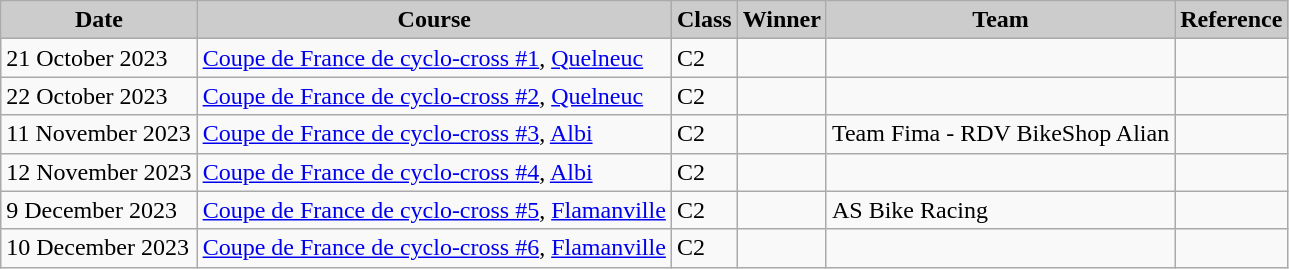<table class="wikitable sortable alternance ">
<tr>
<th scope="col" style="background-color:#CCCCCC;">Date</th>
<th scope="col" style="background-color:#CCCCCC;">Course</th>
<th scope="col" style="background-color:#CCCCCC;">Class</th>
<th scope="col" style="background-color:#CCCCCC;">Winner</th>
<th scope="col" style="background-color:#CCCCCC;">Team</th>
<th scope="col" style="background-color:#CCCCCC;">Reference</th>
</tr>
<tr>
<td>21 October 2023</td>
<td> <a href='#'>Coupe de France de cyclo-cross #1</a>, <a href='#'>Quelneuc</a></td>
<td>C2</td>
<td></td>
<td></td>
<td></td>
</tr>
<tr>
<td>22 October 2023</td>
<td> <a href='#'>Coupe de France de cyclo-cross #2</a>, <a href='#'>Quelneuc</a></td>
<td>C2</td>
<td></td>
<td></td>
<td></td>
</tr>
<tr>
<td>11 November 2023</td>
<td> <a href='#'>Coupe de France de cyclo-cross #3</a>, <a href='#'>Albi</a></td>
<td>C2</td>
<td></td>
<td>Team Fima - RDV BikeShop Alian</td>
<td></td>
</tr>
<tr>
<td>12 November 2023</td>
<td> <a href='#'>Coupe de France de cyclo-cross #4</a>, <a href='#'>Albi</a></td>
<td>C2</td>
<td></td>
<td></td>
<td></td>
</tr>
<tr>
<td>9 December 2023</td>
<td> <a href='#'>Coupe de France de cyclo-cross #5</a>, <a href='#'>Flamanville</a></td>
<td>C2</td>
<td></td>
<td>AS Bike Racing</td>
<td></td>
</tr>
<tr>
<td>10 December 2023</td>
<td> <a href='#'>Coupe de France de cyclo-cross #6</a>, <a href='#'>Flamanville</a></td>
<td>C2</td>
<td></td>
<td></td>
<td></td>
</tr>
</table>
